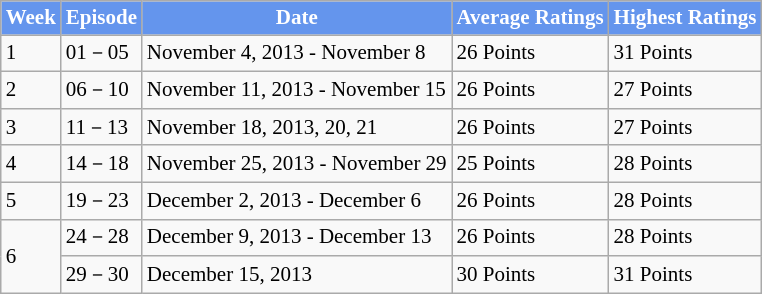<table class="wikitable" style="font-size:14px;">
<tr style="background:cornflowerblue; color:white" align="center">
<td><strong>Week</strong></td>
<td><strong>Episode</strong></td>
<td><strong>Date</strong></td>
<td><strong>Average Ratings</strong></td>
<td><strong>Highest Ratings</strong></td>
</tr>
<tr>
<td>1</td>
<td>01－05</td>
<td>November 4, 2013 - November 8</td>
<td>26 Points</td>
<td>31 Points<br></td>
</tr>
<tr>
<td>2</td>
<td>06－10</td>
<td>November 11, 2013 - November 15</td>
<td>26 Points</td>
<td>27 Points<br></td>
</tr>
<tr>
<td>3</td>
<td>11－13</td>
<td>November 18, 2013, 20, 21</td>
<td>26 Points</td>
<td>27 Points<br></td>
</tr>
<tr>
<td>4</td>
<td>14－18</td>
<td>November 25, 2013 - November 29</td>
<td>25 Points</td>
<td>28 Points<br></td>
</tr>
<tr>
<td>5</td>
<td>19－23</td>
<td>December 2, 2013 - December 6</td>
<td>26 Points</td>
<td>28 Points</td>
</tr>
<tr>
<td rowspan="2">6</td>
<td>24－28</td>
<td>December 9, 2013 - December 13</td>
<td>26 Points</td>
<td>28 Points</td>
</tr>
<tr>
<td>29－30</td>
<td>December 15, 2013</td>
<td>30 Points</td>
<td>31 Points<br></td>
</tr>
</table>
